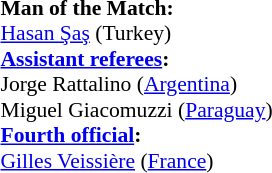<table width=100% style="font-size: 90%">
<tr>
<td><br><strong>Man of the Match:</strong>
<br><a href='#'>Hasan Şaş</a> (Turkey)<br><strong><a href='#'>Assistant referees</a>:</strong>
<br>Jorge Rattalino (<a href='#'>Argentina</a>)
<br>Miguel Giacomuzzi (<a href='#'>Paraguay</a>)
<br><strong><a href='#'>Fourth official</a>:</strong>
<br><a href='#'>Gilles Veissière</a> (<a href='#'>France</a>)</td>
</tr>
</table>
